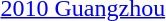<table>
<tr>
<td><a href='#'>2010 Guangzhou</a></td>
<td></td>
<td></td>
<td></td>
</tr>
</table>
